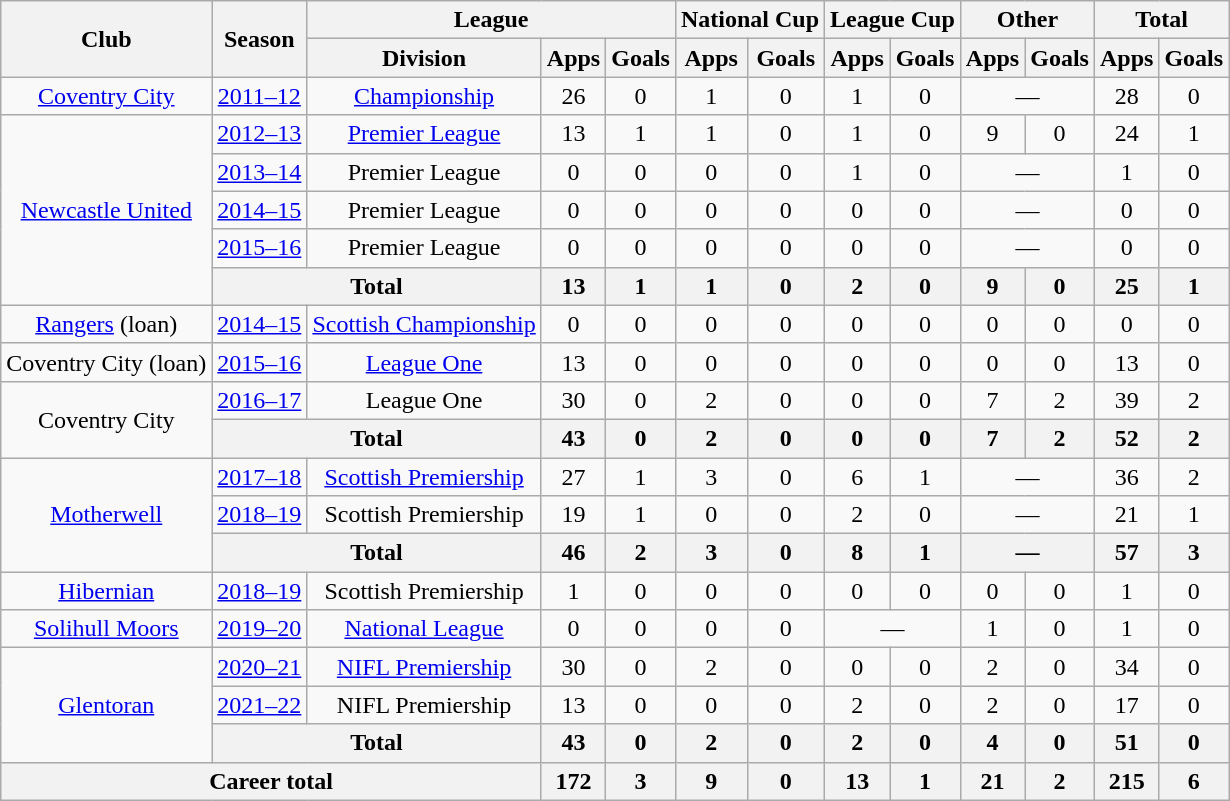<table class="wikitable" style="text-align: center">
<tr>
<th rowspan="2">Club</th>
<th rowspan="2">Season</th>
<th colspan="3">League</th>
<th colspan="2">National Cup</th>
<th colspan="2">League Cup</th>
<th colspan="2">Other</th>
<th colspan="2">Total</th>
</tr>
<tr>
<th scope="col">Division</th>
<th scope="col">Apps</th>
<th scope="col">Goals</th>
<th scope="col">Apps</th>
<th scope="col">Goals</th>
<th scope="col">Apps</th>
<th scope="col">Goals</th>
<th scope="col">Apps</th>
<th scope="col">Goals</th>
<th scope="col">Apps</th>
<th scope="col">Goals</th>
</tr>
<tr>
<td><a href='#'>Coventry City</a></td>
<td><a href='#'>2011–12</a></td>
<td><a href='#'>Championship</a></td>
<td>26</td>
<td>0</td>
<td>1</td>
<td>0</td>
<td>1</td>
<td>0</td>
<td colspan=2>—</td>
<td>28</td>
<td>0</td>
</tr>
<tr>
<td rowspan="5"><a href='#'>Newcastle United</a></td>
<td><a href='#'>2012–13</a></td>
<td><a href='#'>Premier League</a></td>
<td>13</td>
<td>1</td>
<td>1</td>
<td>0</td>
<td>1</td>
<td>0</td>
<td>9</td>
<td>0</td>
<td>24</td>
<td>1</td>
</tr>
<tr>
<td><a href='#'>2013–14</a></td>
<td>Premier League</td>
<td>0</td>
<td>0</td>
<td>0</td>
<td>0</td>
<td>1</td>
<td>0</td>
<td colspan=2>—</td>
<td>1</td>
<td>0</td>
</tr>
<tr>
<td><a href='#'>2014–15</a></td>
<td>Premier League</td>
<td>0</td>
<td>0</td>
<td>0</td>
<td>0</td>
<td>0</td>
<td>0</td>
<td colspan=2>—</td>
<td>0</td>
<td>0</td>
</tr>
<tr>
<td><a href='#'>2015–16</a></td>
<td>Premier League</td>
<td>0</td>
<td>0</td>
<td>0</td>
<td>0</td>
<td>0</td>
<td>0</td>
<td colspan=2>—</td>
<td>0</td>
<td>0</td>
</tr>
<tr>
<th colspan="2">Total</th>
<th>13</th>
<th>1</th>
<th>1</th>
<th>0</th>
<th>2</th>
<th>0</th>
<th>9</th>
<th>0</th>
<th>25</th>
<th>1</th>
</tr>
<tr>
<td><a href='#'>Rangers</a> (loan)</td>
<td><a href='#'>2014–15</a></td>
<td><a href='#'>Scottish Championship</a></td>
<td>0</td>
<td>0</td>
<td>0</td>
<td>0</td>
<td>0</td>
<td>0</td>
<td>0</td>
<td>0</td>
<td>0</td>
<td>0</td>
</tr>
<tr>
<td>Coventry City (loan)</td>
<td><a href='#'>2015–16</a></td>
<td><a href='#'>League One</a></td>
<td>13</td>
<td>0</td>
<td>0</td>
<td>0</td>
<td>0</td>
<td>0</td>
<td>0</td>
<td>0</td>
<td>13</td>
<td>0</td>
</tr>
<tr>
<td rowspan="2">Coventry City</td>
<td><a href='#'>2016–17</a></td>
<td>League One</td>
<td>30</td>
<td>0</td>
<td>2</td>
<td>0</td>
<td>0</td>
<td>0</td>
<td>7</td>
<td>2</td>
<td>39</td>
<td>2</td>
</tr>
<tr>
<th colspan="2">Total</th>
<th>43</th>
<th>0</th>
<th>2</th>
<th>0</th>
<th>0</th>
<th>0</th>
<th>7</th>
<th>2</th>
<th>52</th>
<th>2</th>
</tr>
<tr>
<td rowspan=3><a href='#'>Motherwell</a></td>
<td><a href='#'>2017–18</a></td>
<td><a href='#'>Scottish Premiership</a></td>
<td>27</td>
<td>1</td>
<td>3</td>
<td>0</td>
<td>6</td>
<td>1</td>
<td colspan=2>—</td>
<td>36</td>
<td>2</td>
</tr>
<tr>
<td><a href='#'>2018–19</a></td>
<td>Scottish Premiership</td>
<td>19</td>
<td>1</td>
<td>0</td>
<td>0</td>
<td>2</td>
<td>0</td>
<td colspan=2>—</td>
<td>21</td>
<td>1</td>
</tr>
<tr>
<th colspan=2>Total</th>
<th>46</th>
<th>2</th>
<th>3</th>
<th>0</th>
<th>8</th>
<th>1</th>
<th colspan=2>—</th>
<th>57</th>
<th>3</th>
</tr>
<tr>
<td><a href='#'>Hibernian</a></td>
<td><a href='#'>2018–19</a></td>
<td>Scottish Premiership</td>
<td>1</td>
<td>0</td>
<td>0</td>
<td>0</td>
<td>0</td>
<td>0</td>
<td>0</td>
<td>0</td>
<td>1</td>
<td>0</td>
</tr>
<tr>
<td><a href='#'>Solihull Moors</a></td>
<td><a href='#'>2019–20</a></td>
<td><a href='#'>National League</a></td>
<td>0</td>
<td>0</td>
<td>0</td>
<td>0</td>
<td colspan=2>—</td>
<td>1</td>
<td>0</td>
<td>1</td>
<td>0</td>
</tr>
<tr>
<td rowspan="3"><a href='#'>Glentoran</a></td>
<td><a href='#'>2020–21</a></td>
<td><a href='#'>NIFL Premiership</a></td>
<td>30</td>
<td>0</td>
<td>2</td>
<td>0</td>
<td>0</td>
<td>0</td>
<td>2</td>
<td>0</td>
<td>34</td>
<td>0</td>
</tr>
<tr>
<td><a href='#'>2021–22</a></td>
<td>NIFL Premiership</td>
<td>13</td>
<td>0</td>
<td>0</td>
<td>0</td>
<td>2</td>
<td>0</td>
<td>2</td>
<td>0</td>
<td>17</td>
<td>0</td>
</tr>
<tr>
<th colspan="2">Total</th>
<th>43</th>
<th>0</th>
<th>2</th>
<th>0</th>
<th>2</th>
<th>0</th>
<th>4</th>
<th>0</th>
<th>51</th>
<th>0</th>
</tr>
<tr>
<th colspan="3">Career total</th>
<th>172</th>
<th>3</th>
<th>9</th>
<th>0</th>
<th>13</th>
<th>1</th>
<th>21</th>
<th>2</th>
<th>215</th>
<th>6</th>
</tr>
</table>
